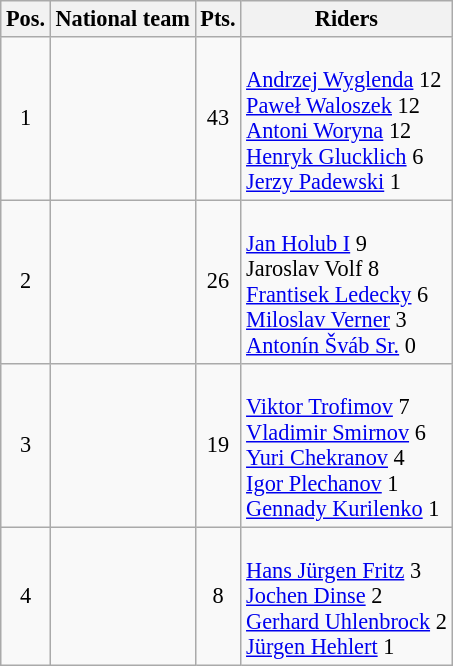<table class=wikitable style="font-size:93%;">
<tr>
<th>Pos.</th>
<th>National team</th>
<th>Pts.</th>
<th>Riders</th>
</tr>
<tr align=center >
<td>1</td>
<td align=left></td>
<td>43</td>
<td align=left><br><a href='#'>Andrzej Wyglenda</a> 12<br>
<a href='#'>Paweł Waloszek</a> 12<br>
<a href='#'>Antoni Woryna</a> 12<br>
<a href='#'>Henryk Glucklich</a> 6<br>
<a href='#'>Jerzy Padewski</a> 1</td>
</tr>
<tr align=center >
<td>2</td>
<td align=left></td>
<td>26</td>
<td align=left><br><a href='#'>Jan Holub I</a> 9<br>
Jaroslav Volf 8<br>
<a href='#'>Frantisek Ledecky</a> 6<br>
<a href='#'>Miloslav Verner</a> 3<br>
<a href='#'>Antonín Šváb Sr.</a> 0</td>
</tr>
<tr align=center>
<td>3</td>
<td align=left></td>
<td>19</td>
<td align=left><br><a href='#'>Viktor Trofimov</a> 7<br>
<a href='#'>Vladimir Smirnov</a> 6<br>
<a href='#'>Yuri Chekranov</a> 4<br>
<a href='#'>Igor Plechanov</a> 1<br>
<a href='#'>Gennady Kurilenko</a> 1</td>
</tr>
<tr align=center>
<td>4</td>
<td align=left></td>
<td>8</td>
<td align=left><br><a href='#'>Hans Jürgen Fritz</a> 3<br>
<a href='#'>Jochen Dinse</a> 2<br>
<a href='#'>Gerhard Uhlenbrock</a> 2<br>
<a href='#'>Jürgen Hehlert</a> 1<br></td>
</tr>
</table>
